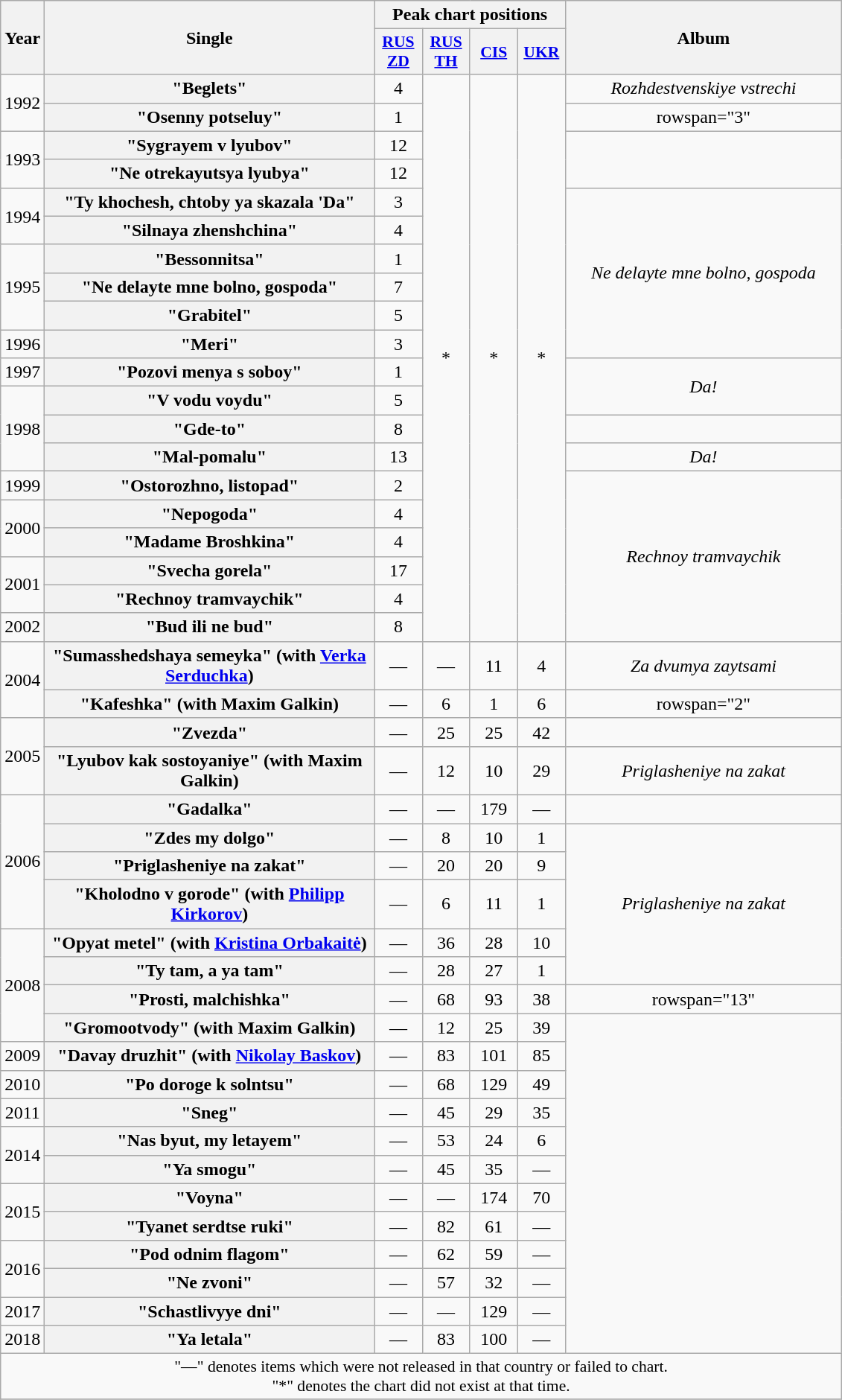<table class="wikitable plainrowheaders" style="text-align: center;">
<tr>
<th rowspan="2">Year</th>
<th rowspan="2" style="width:18em;">Single</th>
<th colspan="4">Peak chart positions</th>
<th rowspan="2" style="width:15em;">Album</th>
</tr>
<tr>
<th scope="col" style="width:2.5em;font-size:90%;"><a href='#'>RUS<br>ZD</a><br></th>
<th scope="col" style="width:2.5em;font-size:90%;"><a href='#'>RUS<br>TH</a><br></th>
<th scope="col" style="width:2.5em;font-size:90%;"><a href='#'>CIS</a><br></th>
<th scope="col" style="width:2.5em;font-size:90%;"><a href='#'>UKR</a><br></th>
</tr>
<tr>
<td rowspan="2">1992</td>
<th scope="row">"Beglets"</th>
<td>4</td>
<td rowspan="20">*</td>
<td rowspan="20">*</td>
<td rowspan="20">*</td>
<td><em>Rozhdestvenskiye vstrechi</em></td>
</tr>
<tr>
<th scope="row">"Osenny potseluy"</th>
<td>1</td>
<td>rowspan="3" </td>
</tr>
<tr>
<td rowspan="2">1993</td>
<th scope="row">"Sygrayem v lyubov"</th>
<td>12</td>
</tr>
<tr>
<th scope="row">"Ne otrekayutsya lyubya"</th>
<td>12</td>
</tr>
<tr>
<td rowspan="2">1994</td>
<th scope="row">"Ty khochesh, chtoby ya skazala 'Da"</th>
<td>3</td>
<td rowspan="6"><em>Ne delayte mne bolno, gospoda</em></td>
</tr>
<tr>
<th scope="row">"Silnaya zhenshchina"</th>
<td>4</td>
</tr>
<tr>
<td rowspan="3">1995</td>
<th scope="row">"Bessonnitsa"</th>
<td>1</td>
</tr>
<tr>
<th scope="row">"Ne delayte mne bolno, gospoda"</th>
<td>7</td>
</tr>
<tr>
<th scope="row">"Grabitel"</th>
<td>5</td>
</tr>
<tr>
<td>1996</td>
<th scope="row">"Meri"</th>
<td>3</td>
</tr>
<tr>
<td>1997</td>
<th scope="row">"Pozovi menya s soboy"</th>
<td>1</td>
<td rowspan="2"><em>Da!</em></td>
</tr>
<tr>
<td rowspan="3">1998</td>
<th scope="row">"V vodu voydu"</th>
<td>5</td>
</tr>
<tr>
<th scope="row">"Gde-to"</th>
<td>8</td>
<td></td>
</tr>
<tr>
<th scope="row">"Mal-pomalu"</th>
<td>13</td>
<td><em>Da!</em></td>
</tr>
<tr>
<td>1999</td>
<th scope="row">"Ostorozhno, listopad"</th>
<td>2</td>
<td rowspan="6"><em>Rechnoy tramvaychik</em></td>
</tr>
<tr>
<td rowspan="2">2000</td>
<th scope="row">"Nepogoda"</th>
<td>4</td>
</tr>
<tr>
<th scope="row">"Madame Broshkina"</th>
<td>4</td>
</tr>
<tr>
<td rowspan="2">2001</td>
<th scope="row">"Svecha gorela"</th>
<td>17</td>
</tr>
<tr>
<th scope="row">"Rechnoy tramvaychik"</th>
<td>4</td>
</tr>
<tr>
<td>2002</td>
<th scope="row">"Bud ili ne bud"</th>
<td>8</td>
</tr>
<tr>
<td rowspan="2">2004</td>
<th scope="row">"Sumasshedshaya semeyka" (with <a href='#'>Verka Serduchka</a>)</th>
<td>—</td>
<td>—</td>
<td>11</td>
<td>4</td>
<td><em>Za dvumya zaytsami</em></td>
</tr>
<tr>
<th scope="row">"Kafeshka" (with Maxim Galkin)</th>
<td>—</td>
<td>6</td>
<td>1</td>
<td>6</td>
<td>rowspan="2" </td>
</tr>
<tr>
<td rowspan="2">2005</td>
<th scope="row">"Zvezda"</th>
<td>—</td>
<td>25</td>
<td>25</td>
<td>42</td>
</tr>
<tr>
<th scope="row">"Lyubov kak sostoyaniye" (with Maxim Galkin)</th>
<td>—</td>
<td>12</td>
<td>10</td>
<td>29</td>
<td><em>Priglasheniye na zakat</em></td>
</tr>
<tr>
<td rowspan="4">2006</td>
<th scope="row">"Gadalka"</th>
<td>—</td>
<td>—</td>
<td>179</td>
<td>—</td>
<td></td>
</tr>
<tr>
<th scope="row">"Zdes my dolgo"</th>
<td>—</td>
<td>8</td>
<td>10</td>
<td>1</td>
<td rowspan="5"><em>Priglasheniye na zakat</em></td>
</tr>
<tr>
<th scope="row">"Priglasheniye na zakat"</th>
<td>—</td>
<td>20</td>
<td>20</td>
<td>9</td>
</tr>
<tr>
<th scope="row">"Kholodno v gorode" (with <a href='#'>Philipp Kirkorov</a>)</th>
<td>—</td>
<td>6</td>
<td>11</td>
<td>1</td>
</tr>
<tr>
<td rowspan="4">2008</td>
<th scope="row">"Opyat metel" (with <a href='#'>Kristina Orbakaitė</a>)</th>
<td>—</td>
<td>36</td>
<td>28</td>
<td>10</td>
</tr>
<tr>
<th scope="row">"Ty tam, a ya tam"</th>
<td>—</td>
<td>28</td>
<td>27</td>
<td>1</td>
</tr>
<tr>
<th scope="row">"Prosti, malchishka"</th>
<td>—</td>
<td>68</td>
<td>93</td>
<td>38</td>
<td>rowspan="13" </td>
</tr>
<tr>
<th scope="row">"Gromootvody" (with Maxim Galkin)</th>
<td>—</td>
<td>12</td>
<td>25</td>
<td>39</td>
</tr>
<tr>
<td>2009</td>
<th scope="row">"Davay druzhit" (with <a href='#'>Nikolay Baskov</a>)</th>
<td>—</td>
<td>83</td>
<td>101</td>
<td>85</td>
</tr>
<tr>
<td>2010</td>
<th scope="row">"Po doroge k solntsu"</th>
<td>—</td>
<td>68</td>
<td>129</td>
<td>49</td>
</tr>
<tr>
<td>2011</td>
<th scope="row">"Sneg"</th>
<td>—</td>
<td>45</td>
<td>29</td>
<td>35</td>
</tr>
<tr>
<td rowspan="2">2014</td>
<th scope="row">"Nas byut, my letayem"</th>
<td>—</td>
<td>53</td>
<td>24</td>
<td>6</td>
</tr>
<tr>
<th scope="row">"Ya smogu"</th>
<td>—</td>
<td>45</td>
<td>35</td>
<td>—</td>
</tr>
<tr>
<td rowspan="2">2015</td>
<th scope="row">"Voyna"</th>
<td>—</td>
<td>—</td>
<td>174</td>
<td>70</td>
</tr>
<tr>
<th scope="row">"Tyanet serdtse ruki"</th>
<td>—</td>
<td>82</td>
<td>61</td>
<td>—</td>
</tr>
<tr>
<td rowspan="2">2016</td>
<th scope="row">"Pod odnim flagom"</th>
<td>—</td>
<td>62</td>
<td>59</td>
<td>—</td>
</tr>
<tr>
<th scope="row">"Ne zvoni"</th>
<td>—</td>
<td>57</td>
<td>32</td>
<td>—</td>
</tr>
<tr>
<td>2017</td>
<th scope="row">"Schastlivyye dni"</th>
<td>—</td>
<td>—</td>
<td>129</td>
<td>—</td>
</tr>
<tr>
<td>2018</td>
<th scope="row">"Ya letala"</th>
<td>—</td>
<td>83</td>
<td>100</td>
<td>—</td>
</tr>
<tr>
<td colspan="7" style="font-size:90%;">"—" denotes items which were not released in that country or failed to chart.<br>"*" denotes the chart did not exist at that time.</td>
</tr>
<tr>
</tr>
</table>
